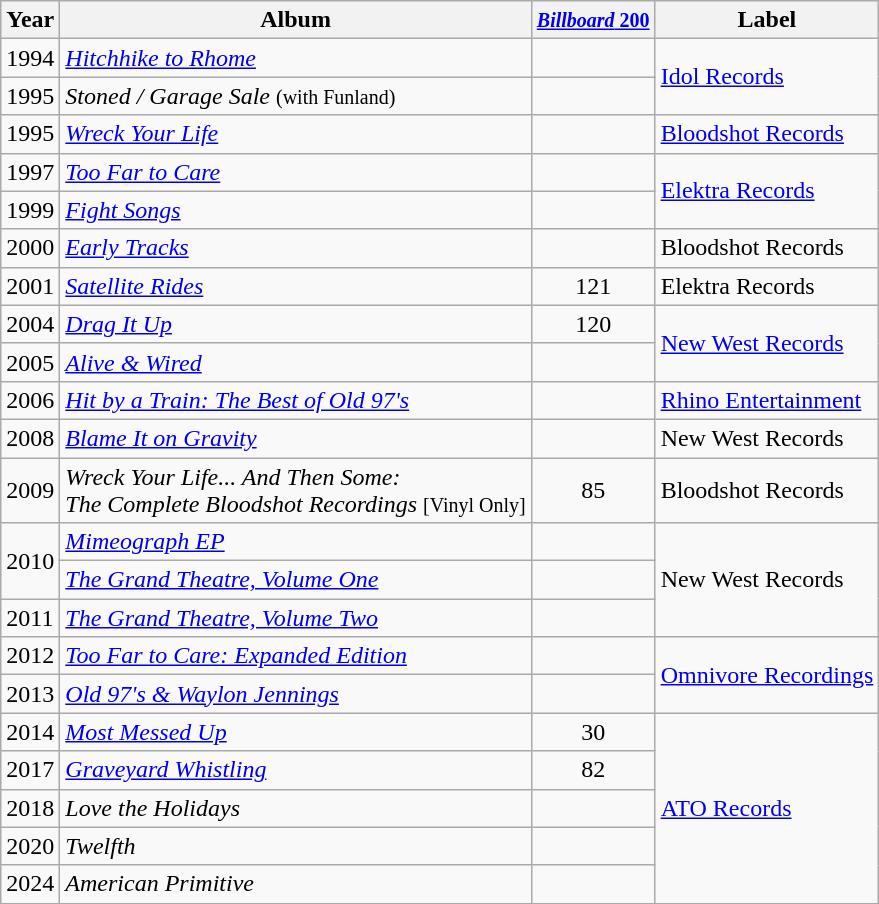<table class="wikitable">
<tr>
<th>Year</th>
<th>Album</th>
<th><small><a href='#'><em>Billboard</em> 200</a></small></th>
<th>Label</th>
</tr>
<tr>
<td>1994</td>
<td><em><a href='#'>Hitchhike to Rhome</a></em></td>
<td style="text-align:center;"></td>
<td rowspan="2"><a href='#'>Idol Records</a></td>
</tr>
<tr>
<td>1995</td>
<td><em>Stoned / Garage Sale</em> <small>(with Funland)</small></td>
<td style="text-align:center;"></td>
</tr>
<tr>
<td>1995</td>
<td><em><a href='#'>Wreck Your Life</a></em></td>
<td style="text-align:center;"></td>
<td><a href='#'>Bloodshot Records</a></td>
</tr>
<tr>
<td>1997</td>
<td><em><a href='#'>Too Far to Care</a></em></td>
<td style="text-align:center;"></td>
<td rowspan="2"><a href='#'>Elektra Records</a></td>
</tr>
<tr>
<td>1999</td>
<td><em><a href='#'>Fight Songs</a></em></td>
<td style="text-align:center;"></td>
</tr>
<tr>
<td>2000</td>
<td><em><a href='#'>Early Tracks</a></em></td>
<td style="text-align:center;"></td>
<td>Bloodshot Records</td>
</tr>
<tr>
<td>2001</td>
<td><em><a href='#'>Satellite Rides</a></em></td>
<td style="text-align:center;">121</td>
<td>Elektra Records</td>
</tr>
<tr>
<td>2004</td>
<td><em><a href='#'>Drag It Up</a></em></td>
<td style="text-align:center;">120</td>
<td rowspan="2"><a href='#'>New West Records</a></td>
</tr>
<tr>
<td>2005</td>
<td><em><a href='#'>Alive & Wired</a></em></td>
<td style="text-align:center;"></td>
</tr>
<tr>
<td>2006</td>
<td><em><a href='#'>Hit by a Train: The Best of Old 97's</a></em></td>
<td style="text-align:center;"></td>
<td><a href='#'>Rhino Entertainment</a></td>
</tr>
<tr>
<td>2008</td>
<td><em><a href='#'>Blame It on Gravity</a></em></td>
<td style="text-align:center;"></td>
<td>New West Records</td>
</tr>
<tr>
<td>2009</td>
<td><em>Wreck Your Life... And Then Some:</em> <br><em>The Complete Bloodshot Recordings</em> <small>[Vinyl Only]</small> </td>
<td style="text-align:center;">85</td>
<td>Bloodshot Records</td>
</tr>
<tr>
<td rowspan="2">2010</td>
<td><em> <a href='#'>Mimeograph EP</a> </em></td>
<td style="text-align:center;"></td>
<td rowspan="3">New West Records</td>
</tr>
<tr>
<td><em><a href='#'>The Grand Theatre, Volume One</a></em></td>
<td style="text-align:center;"></td>
</tr>
<tr>
<td>2011</td>
<td><em><a href='#'>The Grand Theatre, Volume Two</a></em></td>
<td style="text-align:center;"></td>
</tr>
<tr>
<td>2012</td>
<td><em><a href='#'>Too Far to Care: Expanded Edition</a></em></td>
<td style="text-align:center;"></td>
<td rowspan="2"><a href='#'>Omnivore Recordings</a></td>
</tr>
<tr>
<td>2013</td>
<td><em><a href='#'>Old 97's & Waylon Jennings</a></em></td>
<td style="text-align:center;"></td>
</tr>
<tr>
<td>2014</td>
<td><em><a href='#'>Most Messed Up</a></em></td>
<td style="text-align:center;">30</td>
<td rowspan="5"><a href='#'>ATO Records</a></td>
</tr>
<tr>
<td>2017</td>
<td><em><a href='#'>Graveyard Whistling</a></em></td>
<td style="text-align:center;">82</td>
</tr>
<tr>
<td>2018</td>
<td><em>Love the Holidays</em></td>
<td></td>
</tr>
<tr>
<td>2020</td>
<td><em>Twelfth</em></td>
<td></td>
</tr>
<tr>
<td>2024</td>
<td><em>American Primitive</em></td>
<td></td>
</tr>
</table>
